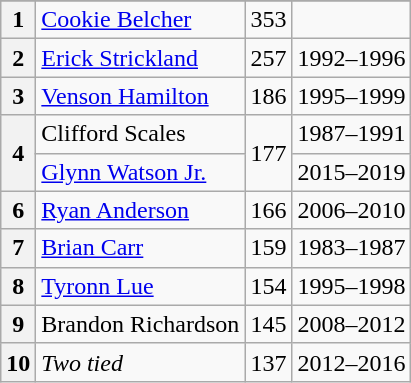<table class="wikitable">
<tr>
</tr>
<tr>
<th>1</th>
<td><a href='#'>Cookie Belcher</a></td>
<td>353</td>
<td></td>
</tr>
<tr>
<th>2</th>
<td><a href='#'>Erick Strickland</a></td>
<td>257</td>
<td>1992–1996</td>
</tr>
<tr>
<th>3</th>
<td><a href='#'>Venson Hamilton</a></td>
<td>186</td>
<td>1995–1999</td>
</tr>
<tr>
<th rowspan=2>4</th>
<td>Clifford Scales</td>
<td rowspan=2>177</td>
<td>1987–1991</td>
</tr>
<tr>
<td><a href='#'>Glynn Watson Jr.</a></td>
<td>2015–2019</td>
</tr>
<tr>
<th>6</th>
<td><a href='#'>Ryan Anderson</a></td>
<td>166</td>
<td>2006–2010</td>
</tr>
<tr>
<th>7</th>
<td><a href='#'>Brian Carr</a></td>
<td>159</td>
<td>1983–1987</td>
</tr>
<tr>
<th>8</th>
<td><a href='#'>Tyronn Lue</a></td>
<td>154</td>
<td>1995–1998</td>
</tr>
<tr>
<th>9</th>
<td>Brandon Richardson</td>
<td>145</td>
<td>2008–2012</td>
</tr>
<tr>
<th>10</th>
<td><em>Two tied</em></td>
<td>137</td>
<td>2012–2016</td>
</tr>
</table>
